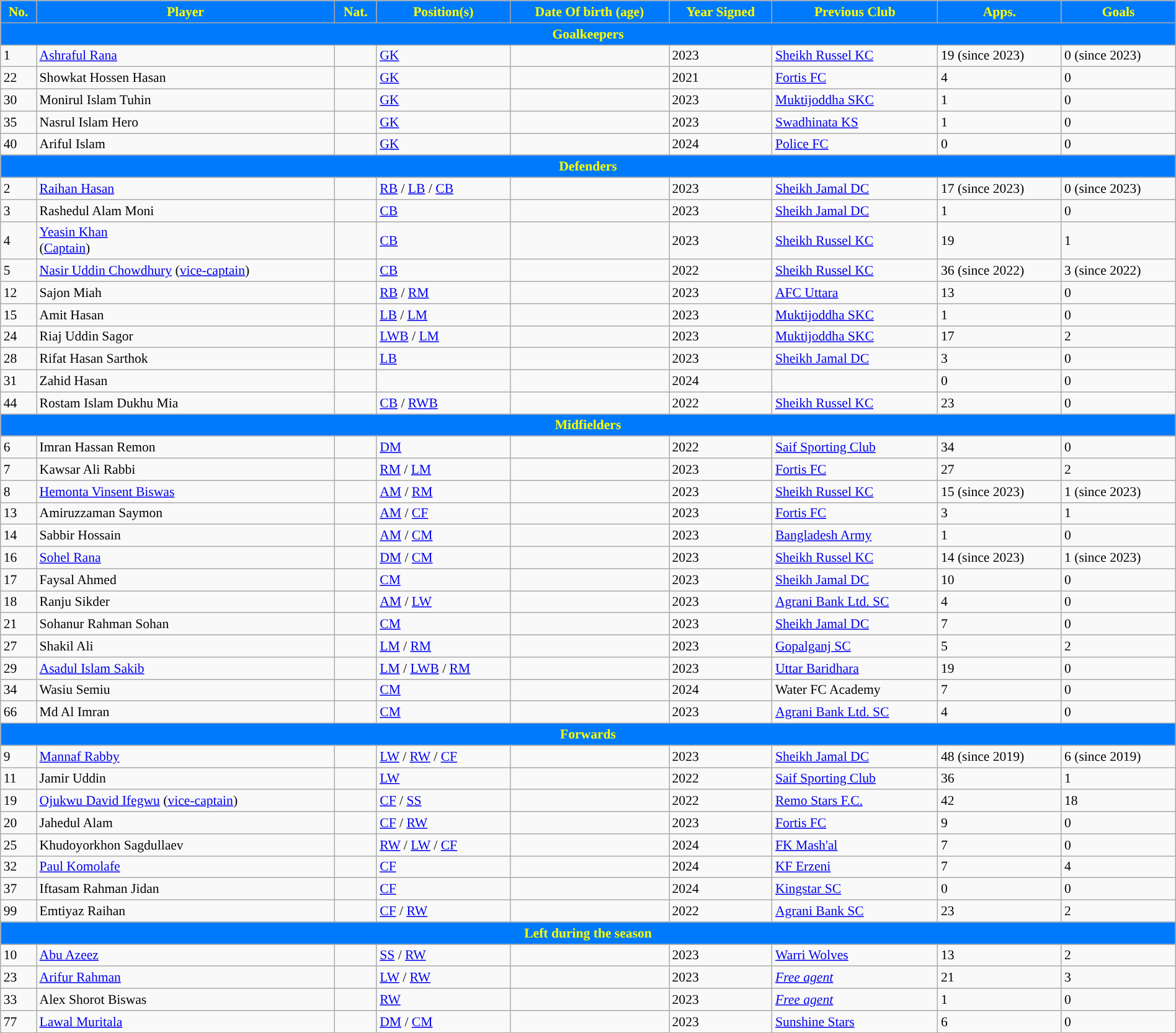<table class="wikitable sortable" style="text-align:left; font-size:90%; width:100%">
<tr>
<th style="background:#007AFC; color:#FBFD00; text-align:center; ">No.</th>
<th style="background:#007AFC; color:#FBFD00; ">Player</th>
<th style="background:#007AFC; color:#FBFD00; text-align:center; ">Nat.</th>
<th style="background:#007AFC; color:#FBFD00; text-align:center; ">Position(s)</th>
<th style="background:#007AFC; color:#FBFD00; text-align:center; ">Date Of birth (age)</th>
<th style="background:#007AFC; color:#FBFD00; text-align:center; ">Year Signed</th>
<th style="background:#007AFC; color:#FBFD00; text-align:center; ">Previous Club</th>
<th style="background:#007AFC; color:#FBFD00; text-align:center; ">Apps.</th>
<th style="background:#007AFC; color:#FBFD00; text-align:center; ">Goals</th>
</tr>
<tr>
<th colspan="9" style="background:#007AFC; color:#FBFD00; text-align:center; "><strong>Goalkeepers</strong></th>
</tr>
<tr>
<td>1</td>
<td><a href='#'>Ashraful Rana</a></td>
<td></td>
<td><a href='#'>GK</a></td>
<td></td>
<td>2023</td>
<td><a href='#'>Sheikh Russel KC</a></td>
<td>19 (since 2023)</td>
<td>0 (since 2023)</td>
</tr>
<tr>
<td>22</td>
<td>Showkat Hossen Hasan</td>
<td></td>
<td><a href='#'>GK</a></td>
<td></td>
<td>2021</td>
<td><a href='#'>Fortis FC</a></td>
<td>4</td>
<td>0</td>
</tr>
<tr>
<td>30</td>
<td>Monirul Islam Tuhin</td>
<td></td>
<td><a href='#'>GK</a></td>
<td></td>
<td>2023</td>
<td><a href='#'>Muktijoddha SKC</a></td>
<td>1</td>
<td>0</td>
</tr>
<tr>
<td>35</td>
<td>Nasrul Islam Hero</td>
<td></td>
<td><a href='#'>GK</a></td>
<td></td>
<td>2023</td>
<td><a href='#'>Swadhinata KS</a></td>
<td>1</td>
<td>0</td>
</tr>
<tr>
<td>40</td>
<td>Ariful Islam</td>
<td></td>
<td><a href='#'>GK</a></td>
<td></td>
<td>2024</td>
<td><a href='#'>Police FC</a></td>
<td>0</td>
<td>0</td>
</tr>
<tr>
<th colspan="9" style="background:#007AFC; color:#FBFD00; text-align:center; "><strong>Defenders</strong></th>
</tr>
<tr>
<td>2</td>
<td><a href='#'>Raihan Hasan</a></td>
<td></td>
<td><a href='#'>RB</a> / <a href='#'>LB</a> / <a href='#'>CB</a></td>
<td></td>
<td>2023</td>
<td><a href='#'>Sheikh Jamal DC</a></td>
<td>17 (since 2023)</td>
<td>0 (since 2023)</td>
</tr>
<tr>
<td>3</td>
<td>Rashedul Alam Moni</td>
<td></td>
<td><a href='#'>CB</a></td>
<td></td>
<td>2023</td>
<td><a href='#'>Sheikh Jamal DC</a></td>
<td>1</td>
<td>0</td>
</tr>
<tr>
<td>4</td>
<td><a href='#'>Yeasin Khan</a><br>(<a href='#'>Captain</a>)</td>
<td></td>
<td><a href='#'>CB</a></td>
<td></td>
<td>2023</td>
<td><a href='#'>Sheikh Russel KC</a></td>
<td>19</td>
<td>1</td>
</tr>
<tr>
<td>5</td>
<td><a href='#'>Nasir Uddin Chowdhury</a> (<a href='#'>vice-captain</a>)</td>
<td></td>
<td><a href='#'>CB</a></td>
<td></td>
<td>2022</td>
<td><a href='#'>Sheikh Russel KC</a></td>
<td>36 (since 2022)</td>
<td>3 (since 2022)</td>
</tr>
<tr>
<td>12</td>
<td>Sajon Miah</td>
<td></td>
<td><a href='#'>RB</a> / <a href='#'>RM</a></td>
<td></td>
<td>2023</td>
<td><a href='#'>AFC Uttara</a></td>
<td>13</td>
<td>0</td>
</tr>
<tr>
<td>15</td>
<td>Amit Hasan</td>
<td></td>
<td><a href='#'>LB</a> / <a href='#'>LM</a></td>
<td></td>
<td>2023</td>
<td><a href='#'>Muktijoddha SKC</a></td>
<td>1</td>
<td>0</td>
</tr>
<tr>
<td>24</td>
<td>Riaj Uddin Sagor</td>
<td></td>
<td><a href='#'>LWB</a> / <a href='#'>LM</a></td>
<td></td>
<td>2023</td>
<td><a href='#'>Muktijoddha SKC</a></td>
<td>17</td>
<td>2</td>
</tr>
<tr>
<td>28</td>
<td>Rifat Hasan Sarthok</td>
<td></td>
<td><a href='#'>LB</a></td>
<td></td>
<td>2023</td>
<td><a href='#'>Sheikh Jamal DC</a></td>
<td>3</td>
<td>0</td>
</tr>
<tr>
<td>31</td>
<td>Zahid Hasan</td>
<td></td>
<td></td>
<td></td>
<td>2024</td>
<td></td>
<td>0</td>
<td>0</td>
</tr>
<tr>
<td>44</td>
<td>Rostam Islam Dukhu Mia</td>
<td></td>
<td><a href='#'>CB</a> / <a href='#'>RWB</a></td>
<td></td>
<td>2022</td>
<td><a href='#'>Sheikh Russel KC</a></td>
<td>23</td>
<td>0</td>
</tr>
<tr>
<th colspan="9" style="background:#007AFC; color:#FBFD00; text-align:center; "><strong>Midfielders</strong></th>
</tr>
<tr>
<td>6</td>
<td>Imran Hassan Remon</td>
<td></td>
<td><a href='#'>DM</a></td>
<td></td>
<td>2022</td>
<td><a href='#'>Saif Sporting Club</a></td>
<td>34</td>
<td>0</td>
</tr>
<tr>
<td>7</td>
<td>Kawsar Ali Rabbi</td>
<td></td>
<td><a href='#'>RM</a> / <a href='#'>LM</a></td>
<td></td>
<td>2023</td>
<td><a href='#'>Fortis FC</a></td>
<td>27</td>
<td>2</td>
</tr>
<tr>
<td>8</td>
<td><a href='#'>Hemonta Vinsent Biswas</a></td>
<td></td>
<td><a href='#'>AM</a> / <a href='#'>RM</a></td>
<td></td>
<td>2023</td>
<td><a href='#'>Sheikh Russel KC</a></td>
<td>15 (since 2023)</td>
<td>1 (since 2023)</td>
</tr>
<tr>
<td>13</td>
<td>Amiruzzaman Saymon</td>
<td></td>
<td><a href='#'>AM</a> / <a href='#'>CF</a></td>
<td></td>
<td>2023</td>
<td><a href='#'>Fortis FC</a></td>
<td>3</td>
<td>1</td>
</tr>
<tr>
<td>14</td>
<td>Sabbir Hossain</td>
<td></td>
<td><a href='#'>AM</a> / <a href='#'>CM</a></td>
<td></td>
<td>2023</td>
<td><a href='#'>Bangladesh Army</a></td>
<td>1</td>
<td>0</td>
</tr>
<tr>
<td>16</td>
<td><a href='#'>Sohel Rana</a></td>
<td></td>
<td><a href='#'>DM</a> / <a href='#'>CM</a></td>
<td></td>
<td>2023</td>
<td><a href='#'>Sheikh Russel KC</a></td>
<td>14 (since 2023)</td>
<td>1 (since 2023)</td>
</tr>
<tr>
<td>17</td>
<td>Faysal Ahmed</td>
<td></td>
<td><a href='#'>CM</a></td>
<td></td>
<td>2023</td>
<td><a href='#'>Sheikh Jamal DC</a></td>
<td>10</td>
<td>0</td>
</tr>
<tr>
<td>18</td>
<td>Ranju Sikder</td>
<td></td>
<td><a href='#'>AM</a> / <a href='#'>LW</a></td>
<td></td>
<td>2023</td>
<td><a href='#'>Agrani Bank Ltd. SC</a></td>
<td>4</td>
<td>0</td>
</tr>
<tr>
<td>21</td>
<td>Sohanur Rahman Sohan</td>
<td></td>
<td><a href='#'>CM</a></td>
<td></td>
<td>2023</td>
<td><a href='#'>Sheikh Jamal DC</a></td>
<td>7</td>
<td>0</td>
</tr>
<tr>
<td>27</td>
<td>Shakil Ali</td>
<td></td>
<td><a href='#'>LM</a> / <a href='#'>RM</a></td>
<td></td>
<td>2023</td>
<td><a href='#'>Gopalganj SC</a></td>
<td>5</td>
<td>2</td>
</tr>
<tr>
<td>29</td>
<td><a href='#'>Asadul Islam Sakib</a></td>
<td></td>
<td><a href='#'>LM</a> / <a href='#'>LWB</a> / <a href='#'>RM</a></td>
<td></td>
<td>2023</td>
<td><a href='#'>Uttar Baridhara</a></td>
<td>19</td>
<td>0</td>
</tr>
<tr>
<td>34</td>
<td>Wasiu Semiu</td>
<td></td>
<td><a href='#'>CM</a></td>
<td></td>
<td>2024</td>
<td> Water FC Academy</td>
<td>7</td>
<td>0</td>
</tr>
<tr>
<td>66</td>
<td>Md Al Imran</td>
<td></td>
<td><a href='#'>CM</a></td>
<td></td>
<td>2023</td>
<td><a href='#'>Agrani Bank Ltd. SC</a></td>
<td>4</td>
<td>0</td>
</tr>
<tr>
<th colspan="9" style="background:#007AFC; color:#FBFD00; text-align:center; "><strong>Forwards</strong></th>
</tr>
<tr>
<td>9</td>
<td><a href='#'>Mannaf Rabby</a></td>
<td></td>
<td><a href='#'>LW</a> / <a href='#'>RW</a> / <a href='#'>CF</a></td>
<td></td>
<td>2023</td>
<td><a href='#'>Sheikh Jamal DC</a></td>
<td>48 (since 2019)</td>
<td>6 (since 2019)</td>
</tr>
<tr>
<td>11</td>
<td>Jamir Uddin</td>
<td></td>
<td><a href='#'>LW</a></td>
<td></td>
<td>2022</td>
<td><a href='#'>Saif Sporting Club</a></td>
<td>36</td>
<td>1</td>
</tr>
<tr>
<td>19</td>
<td><a href='#'>Ojukwu David Ifegwu</a> (<a href='#'>vice-captain</a>)</td>
<td></td>
<td><a href='#'>CF</a> / <a href='#'>SS</a></td>
<td></td>
<td>2022</td>
<td> <a href='#'>Remo Stars F.C.</a></td>
<td>42</td>
<td>18</td>
</tr>
<tr>
<td>20</td>
<td>Jahedul Alam</td>
<td></td>
<td><a href='#'>CF</a> / <a href='#'>RW</a></td>
<td></td>
<td>2023</td>
<td><a href='#'>Fortis FC</a></td>
<td>9</td>
<td>0</td>
</tr>
<tr>
<td>25</td>
<td>Khudoyorkhon Sagdullaev</td>
<td></td>
<td><a href='#'>RW</a> / <a href='#'>LW</a> / <a href='#'>CF</a></td>
<td></td>
<td>2024</td>
<td> <a href='#'>FK Mash'al</a></td>
<td>7</td>
<td>0</td>
</tr>
<tr>
<td>32</td>
<td><a href='#'>Paul Komolafe</a></td>
<td></td>
<td><a href='#'>CF</a></td>
<td></td>
<td>2024</td>
<td> <a href='#'>KF Erzeni</a></td>
<td>7</td>
<td>4</td>
</tr>
<tr>
<td>37</td>
<td>Iftasam Rahman Jidan</td>
<td></td>
<td><a href='#'>CF</a></td>
<td></td>
<td>2024</td>
<td><a href='#'>Kingstar SC</a></td>
<td>0</td>
<td>0</td>
</tr>
<tr>
<td>99</td>
<td>Emtiyaz Raihan</td>
<td></td>
<td><a href='#'>CF</a> / <a href='#'>RW</a></td>
<td></td>
<td>2022</td>
<td><a href='#'>Agrani Bank SC</a></td>
<td>23</td>
<td>2</td>
</tr>
<tr>
<th colspan="9" style="background:#007AFC; color:#FBFD00; text-align:center; "><strong>Left during the season</strong></th>
</tr>
<tr>
<td>10</td>
<td><a href='#'>Abu Azeez</a></td>
<td></td>
<td><a href='#'>SS</a> / <a href='#'>RW</a></td>
<td></td>
<td>2023</td>
<td> <a href='#'>Warri Wolves</a></td>
<td>13</td>
<td>2</td>
</tr>
<tr>
<td>23</td>
<td><a href='#'>Arifur Rahman</a></td>
<td></td>
<td><a href='#'>LW</a> / <a href='#'>RW</a></td>
<td></td>
<td>2023</td>
<td><em><a href='#'>Free agent</a></em></td>
<td>21</td>
<td>3</td>
</tr>
<tr>
<td>33</td>
<td>Alex Shorot Biswas</td>
<td></td>
<td><a href='#'>RW</a></td>
<td></td>
<td>2023</td>
<td><em><a href='#'>Free agent</a></em></td>
<td>1</td>
<td>0</td>
</tr>
<tr>
<td>77</td>
<td><a href='#'>Lawal Muritala</a></td>
<td></td>
<td><a href='#'>DM</a> / <a href='#'>CM</a></td>
<td></td>
<td>2023</td>
<td> <a href='#'>Sunshine Stars</a></td>
<td>6</td>
<td>0</td>
</tr>
</table>
